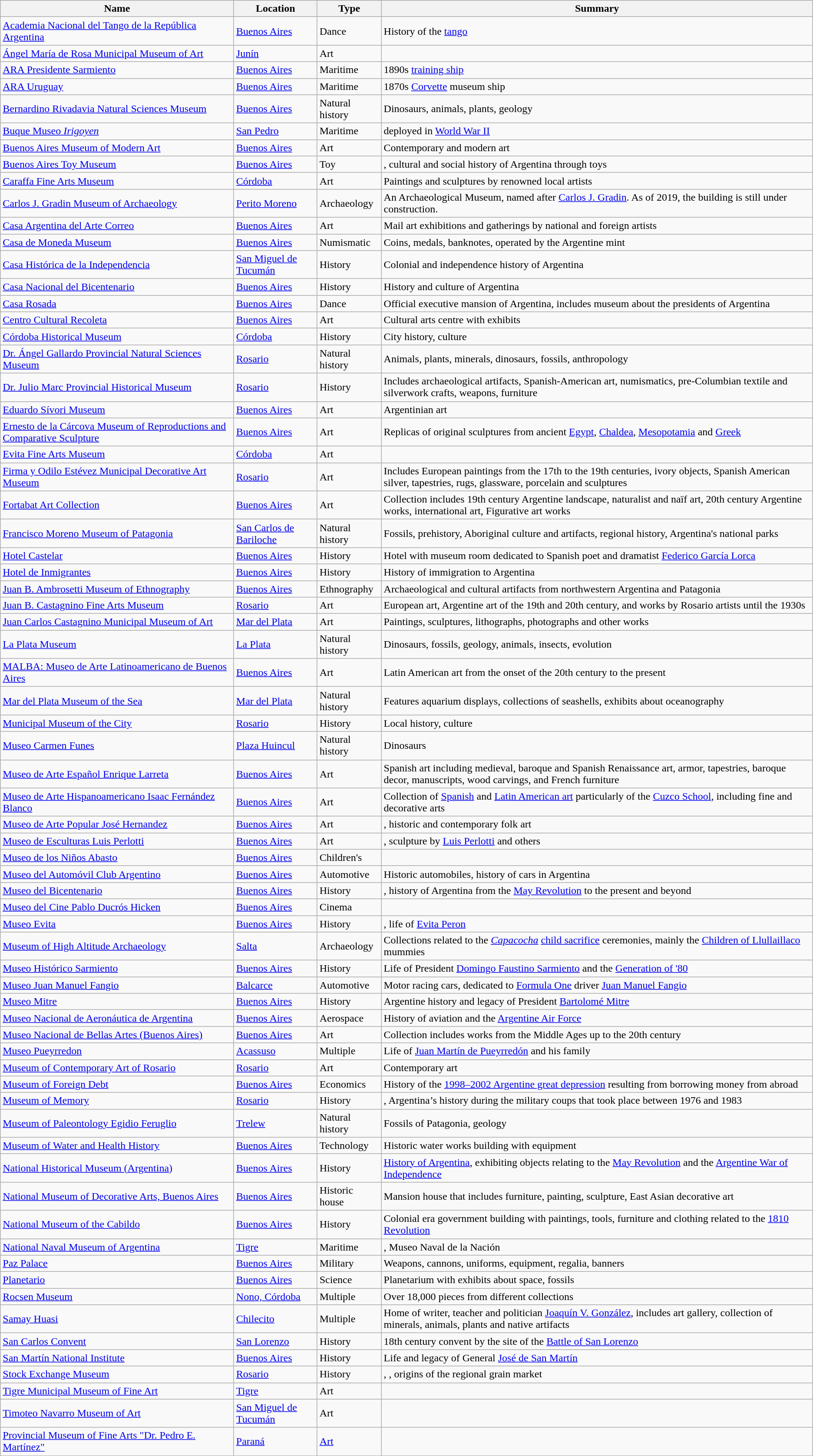<table class="wikitable sortable">
<tr>
<th>Name</th>
<th>Location</th>
<th>Type</th>
<th>Summary</th>
</tr>
<tr>
<td><a href='#'>Academia Nacional del Tango de la República Argentina</a></td>
<td><a href='#'>Buenos Aires</a></td>
<td>Dance</td>
<td>History of the <a href='#'>tango</a></td>
</tr>
<tr>
<td><a href='#'>Ángel María de Rosa Municipal Museum of Art</a></td>
<td><a href='#'>Junín</a></td>
<td>Art</td>
<td></td>
</tr>
<tr>
<td><a href='#'>ARA Presidente Sarmiento</a></td>
<td><a href='#'>Buenos Aires</a></td>
<td>Maritime</td>
<td>1890s <a href='#'>training ship</a></td>
</tr>
<tr>
<td><a href='#'>ARA Uruguay</a></td>
<td><a href='#'>Buenos Aires</a></td>
<td>Maritime</td>
<td>1870s <a href='#'>Corvette</a> museum ship</td>
</tr>
<tr>
<td><a href='#'>Bernardino Rivadavia Natural Sciences Museum</a></td>
<td><a href='#'>Buenos Aires</a></td>
<td>Natural history</td>
<td>Dinosaurs, animals, plants, geology</td>
</tr>
<tr>
<td><a href='#'>Buque Museo <em>Irigoyen</em></a></td>
<td><a href='#'>San Pedro</a></td>
<td>Maritime</td>
<td> deployed in <a href='#'>World War II</a></td>
</tr>
<tr>
<td><a href='#'>Buenos Aires Museum of Modern Art</a></td>
<td><a href='#'>Buenos Aires</a></td>
<td>Art</td>
<td>Contemporary and modern art</td>
</tr>
<tr>
<td><a href='#'>Buenos Aires Toy Museum</a></td>
<td><a href='#'>Buenos Aires</a></td>
<td>Toy</td>
<td>, cultural and social history of Argentina through toys</td>
</tr>
<tr>
<td><a href='#'>Caraffa Fine Arts Museum</a></td>
<td><a href='#'>Córdoba</a></td>
<td>Art</td>
<td>Paintings and sculptures by renowned local artists</td>
</tr>
<tr>
<td><a href='#'>Carlos J. Gradin Museum of Archaeology</a></td>
<td><a href='#'>Perito Moreno</a></td>
<td>Archaeology</td>
<td>An Archaeological Museum, named after <a href='#'>Carlos J. Gradin</a>. As of 2019, the building is still under construction.</td>
</tr>
<tr>
<td><a href='#'>Casa Argentina del Arte Correo</a></td>
<td><a href='#'>Buenos Aires</a></td>
<td>Art</td>
<td>Mail art exhibitions and gatherings by national and foreign artists</td>
</tr>
<tr>
<td><a href='#'>Casa de Moneda Museum</a></td>
<td><a href='#'>Buenos Aires</a></td>
<td>Numismatic</td>
<td>Coins, medals, banknotes, operated by the Argentine mint</td>
</tr>
<tr>
<td><a href='#'>Casa Histórica de la Independencia</a></td>
<td><a href='#'>San Miguel de Tucumán</a></td>
<td>History</td>
<td>Colonial and independence history of Argentina</td>
</tr>
<tr>
<td><a href='#'>Casa Nacional del Bicentenario</a></td>
<td><a href='#'>Buenos Aires</a></td>
<td>History</td>
<td>History and culture of Argentina</td>
</tr>
<tr>
<td><a href='#'>Casa Rosada</a></td>
<td><a href='#'>Buenos Aires</a></td>
<td>Dance</td>
<td>Official executive mansion of Argentina, includes museum about the presidents of Argentina</td>
</tr>
<tr>
<td><a href='#'>Centro Cultural Recoleta</a></td>
<td><a href='#'>Buenos Aires</a></td>
<td>Art</td>
<td>Cultural arts centre with exhibits</td>
</tr>
<tr>
<td><a href='#'>Córdoba Historical Museum</a></td>
<td><a href='#'>Córdoba</a></td>
<td>History</td>
<td>City history, culture</td>
</tr>
<tr>
<td><a href='#'>Dr. Ángel Gallardo Provincial Natural Sciences Museum</a></td>
<td><a href='#'>Rosario</a></td>
<td>Natural history</td>
<td>Animals, plants, minerals, dinosaurs, fossils, anthropology</td>
</tr>
<tr>
<td><a href='#'>Dr. Julio Marc Provincial Historical Museum</a></td>
<td><a href='#'>Rosario</a></td>
<td>History</td>
<td>Includes archaeological artifacts, Spanish-American art, numismatics, pre-Columbian textile and silverwork crafts, weapons, furniture</td>
</tr>
<tr>
<td><a href='#'>Eduardo Sívori Museum</a></td>
<td><a href='#'>Buenos Aires</a></td>
<td>Art</td>
<td>Argentinian art</td>
</tr>
<tr>
<td><a href='#'>Ernesto de la Cárcova Museum of Reproductions and Comparative Sculpture</a></td>
<td><a href='#'>Buenos Aires</a></td>
<td>Art</td>
<td>Replicas of original sculptures from ancient <a href='#'>Egypt</a>, <a href='#'>Chaldea</a>, <a href='#'>Mesopotamia</a> and <a href='#'>Greek</a></td>
</tr>
<tr>
<td><a href='#'>Evita Fine Arts Museum</a></td>
<td><a href='#'>Córdoba</a></td>
<td>Art</td>
<td></td>
</tr>
<tr>
<td><a href='#'>Firma y Odilo Estévez Municipal Decorative Art Museum</a></td>
<td><a href='#'>Rosario</a></td>
<td>Art</td>
<td>Includes European paintings from the 17th to the 19th centuries, ivory objects, Spanish American silver, tapestries, rugs, glassware, porcelain and sculptures</td>
</tr>
<tr>
<td><a href='#'>Fortabat Art Collection</a></td>
<td><a href='#'>Buenos Aires</a></td>
<td>Art</td>
<td>Collection includes 19th century Argentine landscape, naturalist and naïf art, 20th century Argentine works, international art, Figurative art works</td>
</tr>
<tr>
<td><a href='#'>Francisco Moreno Museum of Patagonia</a></td>
<td><a href='#'>San Carlos de Bariloche</a></td>
<td>Natural history</td>
<td>Fossils, prehistory, Aboriginal culture and artifacts, regional history, Argentina's national parks</td>
</tr>
<tr>
<td><a href='#'>Hotel Castelar</a></td>
<td><a href='#'>Buenos Aires</a></td>
<td>History</td>
<td>Hotel with museum room dedicated to Spanish poet and dramatist <a href='#'>Federico García Lorca</a></td>
</tr>
<tr>
<td><a href='#'>Hotel de Inmigrantes</a></td>
<td><a href='#'>Buenos Aires</a></td>
<td>History</td>
<td>History of immigration to Argentina</td>
</tr>
<tr>
<td><a href='#'>Juan B. Ambrosetti Museum of Ethnography</a></td>
<td><a href='#'>Buenos Aires</a></td>
<td>Ethnography</td>
<td>Archaeological and cultural artifacts from northwestern Argentina and Patagonia</td>
</tr>
<tr>
<td><a href='#'>Juan B. Castagnino Fine Arts Museum</a></td>
<td><a href='#'>Rosario</a></td>
<td>Art</td>
<td>European art, Argentine art of the 19th and 20th century, and works by Rosario artists until the 1930s</td>
</tr>
<tr>
<td><a href='#'>Juan Carlos Castagnino Municipal Museum of Art</a></td>
<td><a href='#'>Mar del Plata</a></td>
<td>Art</td>
<td>Paintings, sculptures, lithographs, photographs and other works</td>
</tr>
<tr>
<td><a href='#'>La Plata Museum</a></td>
<td><a href='#'>La Plata</a></td>
<td>Natural history</td>
<td>Dinosaurs, fossils, geology, animals, insects, evolution</td>
</tr>
<tr>
<td><a href='#'>MALBA: Museo de Arte Latinoamericano de Buenos Aires</a></td>
<td><a href='#'>Buenos Aires</a></td>
<td>Art</td>
<td>Latin American art from the onset of the 20th century to the present</td>
</tr>
<tr>
<td><a href='#'>Mar del Plata Museum of the Sea</a></td>
<td><a href='#'>Mar del Plata</a></td>
<td>Natural history</td>
<td>Features aquarium displays, collections of seashells, exhibits about oceanography</td>
</tr>
<tr>
<td><a href='#'>Municipal Museum of the City</a></td>
<td><a href='#'>Rosario</a></td>
<td>History</td>
<td>Local history, culture</td>
</tr>
<tr>
<td><a href='#'>Museo Carmen Funes</a></td>
<td><a href='#'>Plaza Huincul</a></td>
<td>Natural history</td>
<td>Dinosaurs</td>
</tr>
<tr>
<td><a href='#'>Museo de Arte Español Enrique Larreta</a></td>
<td><a href='#'>Buenos Aires</a></td>
<td>Art</td>
<td>Spanish art including medieval, baroque and Spanish Renaissance art, armor, tapestries, baroque decor, manuscripts, wood carvings, and French furniture</td>
</tr>
<tr>
<td><a href='#'>Museo de Arte Hispanoamericano Isaac Fernández Blanco</a></td>
<td><a href='#'>Buenos Aires</a></td>
<td>Art</td>
<td>Collection of <a href='#'>Spanish</a> and <a href='#'>Latin American art</a> particularly of the <a href='#'>Cuzco School</a>, including fine and decorative arts</td>
</tr>
<tr>
<td><a href='#'>Museo de Arte Popular José Hernandez</a></td>
<td><a href='#'>Buenos Aires</a></td>
<td>Art</td>
<td>, historic and contemporary folk art</td>
</tr>
<tr>
<td><a href='#'>Museo de Esculturas Luis Perlotti</a></td>
<td><a href='#'>Buenos Aires</a></td>
<td>Art</td>
<td>, sculpture by <a href='#'>Luis Perlotti</a> and others</td>
</tr>
<tr>
<td><a href='#'>Museo de los Niños Abasto</a></td>
<td><a href='#'>Buenos Aires</a></td>
<td>Children's</td>
<td></td>
</tr>
<tr>
<td><a href='#'>Museo del Automóvil Club Argentino</a></td>
<td><a href='#'>Buenos Aires</a></td>
<td>Automotive</td>
<td>Historic automobiles, history of cars in Argentina</td>
</tr>
<tr>
<td><a href='#'>Museo del Bicentenario</a></td>
<td><a href='#'>Buenos Aires</a></td>
<td>History</td>
<td>, history of Argentina from the <a href='#'>May Revolution</a> to the present and beyond</td>
</tr>
<tr>
<td><a href='#'>Museo del Cine Pablo Ducrós Hicken</a></td>
<td><a href='#'>Buenos Aires</a></td>
<td>Cinema</td>
<td></td>
</tr>
<tr>
<td><a href='#'>Museo Evita</a></td>
<td><a href='#'>Buenos Aires</a></td>
<td>History</td>
<td>, life of <a href='#'>Evita Peron</a></td>
</tr>
<tr>
<td><a href='#'>Museum of High Altitude Archaeology</a></td>
<td><a href='#'>Salta</a></td>
<td>Archaeology</td>
<td>Collections related to the <em><a href='#'>Capacocha</a></em> <a href='#'>child sacrifice</a> ceremonies, mainly the <a href='#'>Children of Llullaillaco</a> mummies</td>
</tr>
<tr>
<td><a href='#'>Museo Histórico Sarmiento</a></td>
<td><a href='#'>Buenos Aires</a></td>
<td>History</td>
<td>Life of President <a href='#'>Domingo Faustino Sarmiento</a> and the <a href='#'>Generation of '80</a></td>
</tr>
<tr>
<td><a href='#'>Museo Juan Manuel Fangio</a></td>
<td><a href='#'>Balcarce</a></td>
<td>Automotive</td>
<td>Motor racing cars, dedicated to <a href='#'>Formula One</a> driver <a href='#'>Juan Manuel Fangio</a></td>
</tr>
<tr>
<td><a href='#'>Museo Mitre</a></td>
<td><a href='#'>Buenos Aires</a></td>
<td>History</td>
<td>Argentine history and legacy of President <a href='#'>Bartolomé Mitre</a></td>
</tr>
<tr>
<td><a href='#'>Museo Nacional de Aeronáutica de Argentina</a></td>
<td><a href='#'>Buenos Aires</a></td>
<td>Aerospace</td>
<td>History of aviation and the <a href='#'>Argentine Air Force</a></td>
</tr>
<tr>
<td><a href='#'>Museo Nacional de Bellas Artes (Buenos Aires)</a></td>
<td><a href='#'>Buenos Aires</a></td>
<td>Art</td>
<td>Collection includes works from the Middle Ages up to the 20th century</td>
</tr>
<tr>
<td><a href='#'>Museo Pueyrredon</a></td>
<td><a href='#'>Acassuso</a></td>
<td>Multiple</td>
<td>Life of <a href='#'>Juan Martín de Pueyrredón</a> and his family</td>
</tr>
<tr>
<td><a href='#'>Museum of Contemporary Art of Rosario</a></td>
<td><a href='#'>Rosario</a></td>
<td>Art</td>
<td>Contemporary art</td>
</tr>
<tr>
<td><a href='#'>Museum of Foreign Debt</a></td>
<td><a href='#'>Buenos Aires</a></td>
<td>Economics</td>
<td>History of the <a href='#'>1998–2002 Argentine great depression</a> resulting from borrowing money from abroad</td>
</tr>
<tr>
<td><a href='#'>Museum of Memory</a></td>
<td><a href='#'>Rosario</a></td>
<td>History</td>
<td>, Argentina’s history during the military coups that took place between 1976 and 1983</td>
</tr>
<tr>
<td><a href='#'>Museum of Paleontology Egidio Feruglio</a></td>
<td><a href='#'>Trelew</a></td>
<td>Natural history</td>
<td>Fossils of Patagonia, geology</td>
</tr>
<tr>
<td><a href='#'>Museum of Water and Health History</a></td>
<td><a href='#'>Buenos Aires</a></td>
<td>Technology</td>
<td>Historic water works building with equipment</td>
</tr>
<tr>
<td><a href='#'>National Historical Museum (Argentina)</a></td>
<td><a href='#'>Buenos Aires</a></td>
<td>History</td>
<td><a href='#'>History of Argentina</a>, exhibiting objects relating to the <a href='#'>May Revolution</a> and the <a href='#'>Argentine War of Independence</a></td>
</tr>
<tr>
<td><a href='#'>National Museum of Decorative Arts, Buenos Aires</a></td>
<td><a href='#'>Buenos Aires</a></td>
<td>Historic house</td>
<td>Mansion house that includes furniture, painting, sculpture, East Asian decorative art</td>
</tr>
<tr>
<td><a href='#'>National Museum of the Cabildo</a></td>
<td><a href='#'>Buenos Aires</a></td>
<td>History</td>
<td>Colonial era government building with paintings, tools, furniture and clothing related to the <a href='#'>1810 Revolution</a></td>
</tr>
<tr>
<td><a href='#'>National Naval Museum of Argentina</a></td>
<td><a href='#'>Tigre</a></td>
<td>Maritime</td>
<td>, Museo Naval de la Nación</td>
</tr>
<tr>
<td><a href='#'>Paz Palace</a></td>
<td><a href='#'>Buenos Aires</a></td>
<td>Military</td>
<td>Weapons, cannons, uniforms, equipment, regalia, banners</td>
</tr>
<tr>
<td><a href='#'>Planetario</a></td>
<td><a href='#'>Buenos Aires</a></td>
<td>Science</td>
<td>Planetarium with exhibits about space, fossils</td>
</tr>
<tr>
<td><a href='#'>Rocsen Museum</a></td>
<td><a href='#'>Nono, Córdoba</a></td>
<td>Multiple</td>
<td>Over 18,000 pieces from different collections</td>
</tr>
<tr>
<td><a href='#'>Samay Huasi</a></td>
<td><a href='#'>Chilecito</a></td>
<td>Multiple</td>
<td>Home of writer, teacher and politician <a href='#'>Joaquín V. González</a>, includes art gallery, collection of minerals, animals, plants and native artifacts</td>
</tr>
<tr>
<td><a href='#'>San Carlos Convent</a></td>
<td><a href='#'>San Lorenzo</a></td>
<td>History</td>
<td>18th century convent by the site of the <a href='#'>Battle of San Lorenzo</a></td>
</tr>
<tr>
<td><a href='#'>San Martín National Institute</a></td>
<td><a href='#'>Buenos Aires</a></td>
<td>History</td>
<td>Life and legacy of General <a href='#'>José de San Martín</a></td>
</tr>
<tr>
<td><a href='#'>Stock Exchange Museum</a></td>
<td><a href='#'>Rosario</a></td>
<td>History</td>
<td>, , origins of the regional grain market</td>
</tr>
<tr>
<td><a href='#'>Tigre Municipal Museum of Fine Art</a></td>
<td><a href='#'>Tigre</a></td>
<td>Art</td>
<td></td>
</tr>
<tr>
<td><a href='#'>Timoteo Navarro Museum of Art</a></td>
<td><a href='#'>San Miguel de Tucumán</a></td>
<td>Art</td>
<td></td>
</tr>
<tr>
<td><a href='#'>Provincial Museum of Fine Arts "Dr. Pedro E. Martínez"</a></td>
<td><a href='#'>Paraná</a></td>
<td><a href='#'>Art</a></td>
<td></td>
</tr>
<tr>
</tr>
</table>
